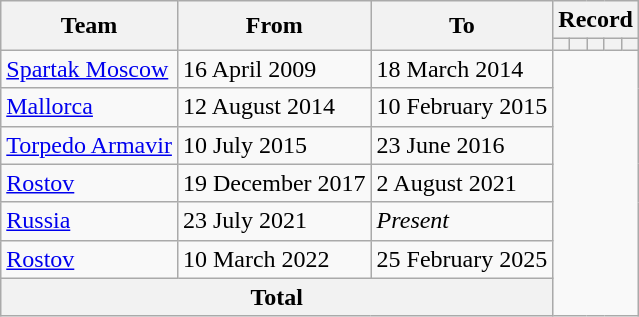<table class=wikitable style="text-align: center">
<tr>
<th rowspan=2>Team</th>
<th rowspan=2>From</th>
<th rowspan=2>To</th>
<th colspan=6>Record</th>
</tr>
<tr>
<th></th>
<th></th>
<th></th>
<th></th>
<th></th>
</tr>
<tr>
<td align=left><a href='#'>Spartak Moscow</a></td>
<td align=left>16 April 2009</td>
<td align=left>18 March 2014<br></td>
</tr>
<tr>
<td align=left><a href='#'>Mallorca</a></td>
<td align=left>12 August 2014</td>
<td align=left>10 February 2015<br></td>
</tr>
<tr>
<td align=left><a href='#'>Torpedo Armavir</a></td>
<td align=left>10 July 2015</td>
<td align=left>23 June 2016<br></td>
</tr>
<tr>
<td align=left><a href='#'>Rostov</a></td>
<td align=left>19 December 2017</td>
<td align=left>2 August 2021<br></td>
</tr>
<tr>
<td align=left><a href='#'>Russia</a></td>
<td align=left>23 July 2021</td>
<td align=left><em>Present</em><br></td>
</tr>
<tr>
<td align=left><a href='#'>Rostov</a></td>
<td align=left>10 March 2022</td>
<td align=left>25 February 2025<br></td>
</tr>
<tr>
<th colspan="3">Total<br></th>
</tr>
</table>
